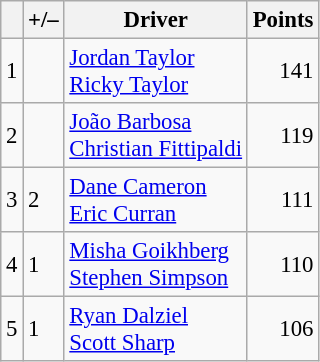<table class="wikitable" style="font-size: 95%;">
<tr>
<th scope="col"></th>
<th scope="col">+/–</th>
<th scope="col">Driver</th>
<th scope="col">Points</th>
</tr>
<tr>
<td align=center>1</td>
<td align="left"></td>
<td> <a href='#'>Jordan Taylor</a><br> <a href='#'>Ricky Taylor</a></td>
<td align=right>141</td>
</tr>
<tr>
<td align=center>2</td>
<td align="left"></td>
<td> <a href='#'>João Barbosa</a><br> <a href='#'>Christian Fittipaldi</a></td>
<td align=right>119</td>
</tr>
<tr>
<td align=center>3</td>
<td align="left"> 2</td>
<td> <a href='#'>Dane Cameron</a><br> <a href='#'>Eric Curran</a></td>
<td align=right>111</td>
</tr>
<tr>
<td align=center>4</td>
<td align="left"> 1</td>
<td> <a href='#'>Misha Goikhberg</a><br> <a href='#'>Stephen Simpson</a></td>
<td align=right>110</td>
</tr>
<tr>
<td align=center>5</td>
<td align="left"> 1</td>
<td> <a href='#'>Ryan Dalziel</a><br> <a href='#'>Scott Sharp</a></td>
<td align=right>106</td>
</tr>
</table>
